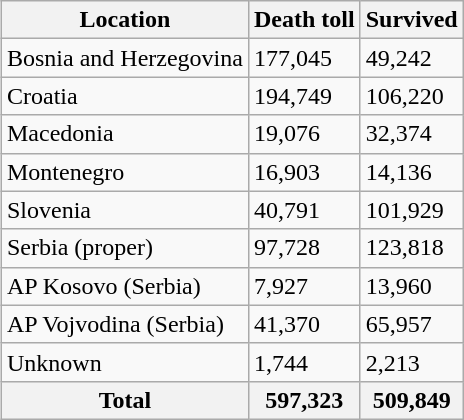<table class="wikitable" align="right" style="margin-right: 0.5em;">
<tr>
<th>Location</th>
<th>Death toll</th>
<th>Survived</th>
</tr>
<tr>
<td>Bosnia and Herzegovina</td>
<td>177,045</td>
<td>49,242</td>
</tr>
<tr>
<td>Croatia</td>
<td>194,749</td>
<td>106,220</td>
</tr>
<tr>
<td>Macedonia</td>
<td>19,076</td>
<td>32,374</td>
</tr>
<tr>
<td>Montenegro</td>
<td>16,903</td>
<td>14,136</td>
</tr>
<tr>
<td>Slovenia</td>
<td>40,791</td>
<td>101,929</td>
</tr>
<tr>
<td>Serbia (proper)</td>
<td>97,728</td>
<td>123,818</td>
</tr>
<tr>
<td>AP Kosovo (Serbia)</td>
<td>7,927</td>
<td>13,960</td>
</tr>
<tr>
<td>AP Vojvodina (Serbia)</td>
<td>41,370</td>
<td>65,957</td>
</tr>
<tr>
<td>Unknown</td>
<td>1,744</td>
<td>2,213</td>
</tr>
<tr>
<th>Total</th>
<th>597,323</th>
<th>509,849</th>
</tr>
</table>
